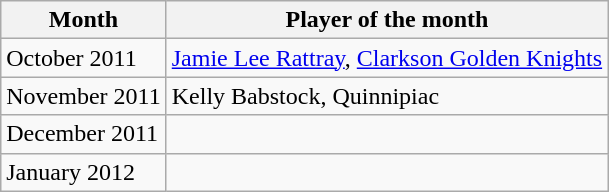<table class="wikitable" border="1">
<tr>
<th>Month</th>
<th>Player of the month</th>
</tr>
<tr>
<td>October 2011</td>
<td><a href='#'>Jamie Lee Rattray</a>, <a href='#'>Clarkson Golden Knights</a></td>
</tr>
<tr>
<td>November 2011</td>
<td>Kelly Babstock, Quinnipiac</td>
</tr>
<tr>
<td>December 2011</td>
<td></td>
</tr>
<tr>
<td>January 2012</td>
<td></td>
</tr>
</table>
